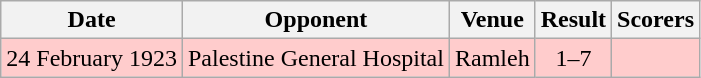<table class="wikitable">
<tr>
<th>Date</th>
<th>Opponent</th>
<th>Venue</th>
<th>Result</th>
<th>Scorers</th>
</tr>
<tr bgcolor=ffcccc>
<td align=center>24 February 1923</td>
<td>Palestine General Hospital</td>
<td>Ramleh</td>
<td align=center>1–7</td>
<td></td>
</tr>
</table>
